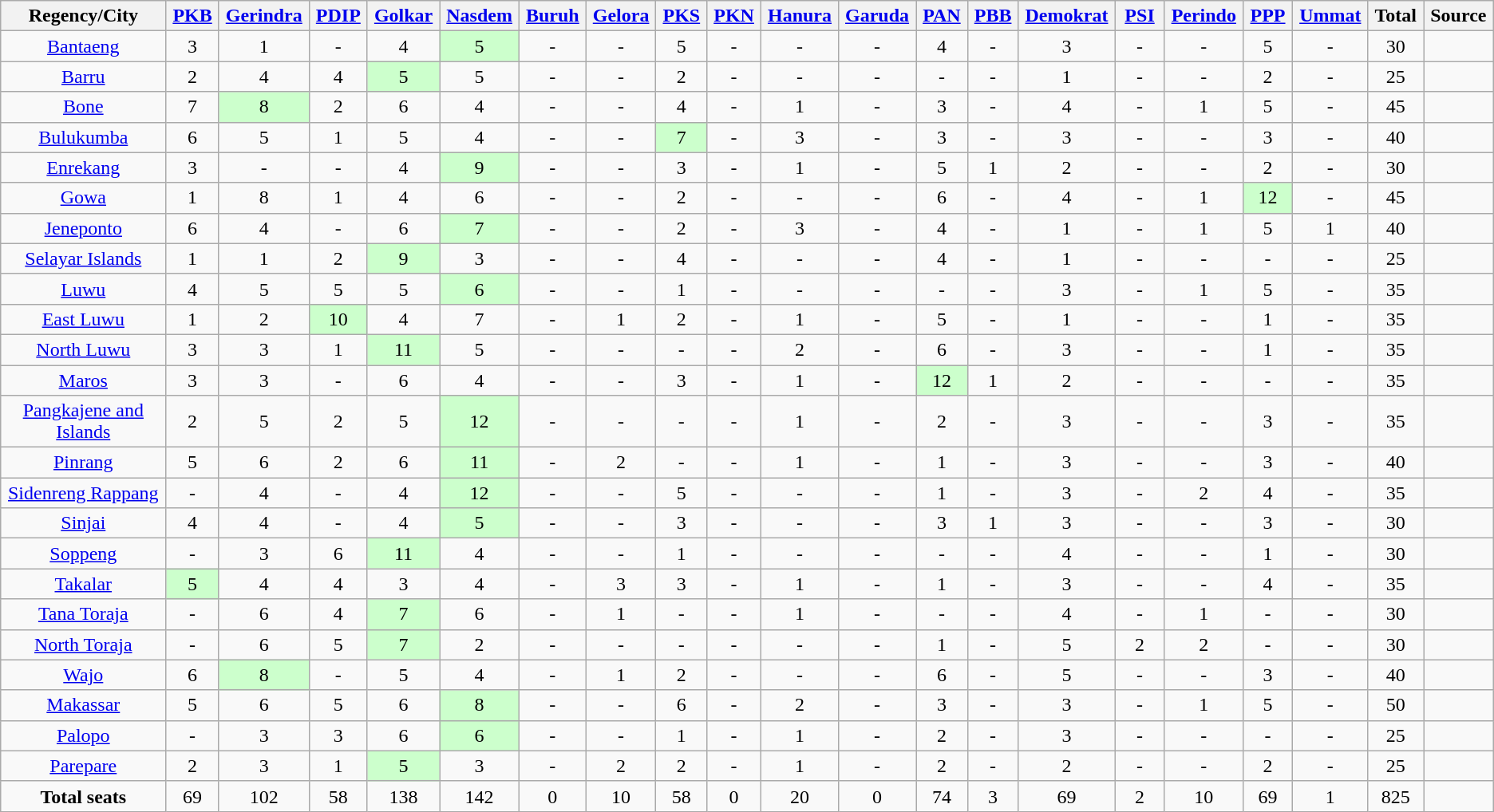<table class="wikitable sortable" style="text-align:center">
<tr>
<th scope=col width=10%>Regency/City</th>
<th scope=col width=3%><a href='#'>PKB</a></th>
<th scope=col width=3%><a href='#'>Gerindra</a></th>
<th scope=col width=3%><a href='#'>PDIP</a></th>
<th scope=col width=3%><a href='#'>Golkar</a></th>
<th scope=col width=3%><a href='#'>Nasdem</a></th>
<th scope=col width=3%><a href='#'>Buruh</a></th>
<th scope=col width=3%><a href='#'>Gelora</a></th>
<th scope=col width=3%><a href='#'>PKS</a></th>
<th scope=col width=3%><a href='#'>PKN</a></th>
<th scope=col width=3%><a href='#'>Hanura</a></th>
<th scope=col width=3%><a href='#'>Garuda</a></th>
<th scope=col width=3%><a href='#'>PAN</a></th>
<th scope=col width=3%><a href='#'>PBB</a></th>
<th scope=col width=3%><a href='#'>Demokrat</a></th>
<th scope=col width=3%><a href='#'>PSI</a></th>
<th scope=col width=3%><a href='#'>Perindo</a></th>
<th scope=col width=3%><a href='#'>PPP</a></th>
<th scope=col width=3%><a href='#'>Ummat</a></th>
<th scope=col width=3%>Total</th>
<th scope=col width=3%>Source</th>
</tr>
<tr>
<td><a href='#'>Bantaeng</a></td>
<td>3</td>
<td>1</td>
<td>-</td>
<td>4</td>
<td style="background:#cfc;">5</td>
<td>-</td>
<td>-</td>
<td>5</td>
<td>-</td>
<td>-</td>
<td>-</td>
<td>4</td>
<td>-</td>
<td>3</td>
<td>-</td>
<td>-</td>
<td>5</td>
<td>-</td>
<td>30</td>
<td></td>
</tr>
<tr>
<td><a href='#'>Barru</a></td>
<td>2</td>
<td>4</td>
<td>4</td>
<td style="background:#cfc;">5</td>
<td>5</td>
<td>-</td>
<td>-</td>
<td>2</td>
<td>-</td>
<td>-</td>
<td>-</td>
<td>-</td>
<td>-</td>
<td>1</td>
<td>-</td>
<td>-</td>
<td>2</td>
<td>-</td>
<td>25</td>
<td></td>
</tr>
<tr>
<td><a href='#'>Bone</a></td>
<td>7</td>
<td style="background:#cfc;">8</td>
<td>2</td>
<td>6</td>
<td>4</td>
<td>-</td>
<td>-</td>
<td>4</td>
<td>-</td>
<td>1</td>
<td>-</td>
<td>3</td>
<td>-</td>
<td>4</td>
<td>-</td>
<td>1</td>
<td>5</td>
<td>-</td>
<td>45</td>
<td></td>
</tr>
<tr>
<td><a href='#'>Bulukumba</a></td>
<td>6</td>
<td>5</td>
<td>1</td>
<td>5</td>
<td>4</td>
<td>-</td>
<td>-</td>
<td style="background:#cfc;">7</td>
<td>-</td>
<td>3</td>
<td>-</td>
<td>3</td>
<td>-</td>
<td>3</td>
<td>-</td>
<td>-</td>
<td>3</td>
<td>-</td>
<td>40</td>
<td></td>
</tr>
<tr>
<td><a href='#'>Enrekang</a></td>
<td>3</td>
<td>-</td>
<td>-</td>
<td>4</td>
<td style="background:#cfc;">9</td>
<td>-</td>
<td>-</td>
<td>3</td>
<td>-</td>
<td>1</td>
<td>-</td>
<td>5</td>
<td>1</td>
<td>2</td>
<td>-</td>
<td>-</td>
<td>2</td>
<td>-</td>
<td>30</td>
<td></td>
</tr>
<tr>
<td><a href='#'>Gowa</a></td>
<td>1</td>
<td>8</td>
<td>1</td>
<td>4</td>
<td>6</td>
<td>-</td>
<td>-</td>
<td>2</td>
<td>-</td>
<td>-</td>
<td>-</td>
<td>6</td>
<td>-</td>
<td>4</td>
<td>-</td>
<td>1</td>
<td style="background:#cfc;">12</td>
<td>-</td>
<td>45</td>
<td></td>
</tr>
<tr>
<td><a href='#'>Jeneponto</a></td>
<td>6</td>
<td>4</td>
<td>-</td>
<td>6</td>
<td style="background:#cfc;">7</td>
<td>-</td>
<td>-</td>
<td>2</td>
<td>-</td>
<td>3</td>
<td>-</td>
<td>4</td>
<td>-</td>
<td>1</td>
<td>-</td>
<td>1</td>
<td>5</td>
<td>1</td>
<td>40</td>
<td></td>
</tr>
<tr>
<td><a href='#'>Selayar Islands</a></td>
<td>1</td>
<td>1</td>
<td>2</td>
<td style="background:#cfc;">9</td>
<td>3</td>
<td>-</td>
<td>-</td>
<td>4</td>
<td>-</td>
<td>-</td>
<td>-</td>
<td>4</td>
<td>-</td>
<td>1</td>
<td>-</td>
<td>-</td>
<td>-</td>
<td>-</td>
<td>25</td>
<td></td>
</tr>
<tr>
<td><a href='#'>Luwu</a></td>
<td>4</td>
<td>5</td>
<td>5</td>
<td>5</td>
<td style="background:#cfc;">6</td>
<td>-</td>
<td>-</td>
<td>1</td>
<td>-</td>
<td>-</td>
<td>-</td>
<td>-</td>
<td>-</td>
<td>3</td>
<td>-</td>
<td>1</td>
<td>5</td>
<td>-</td>
<td>35</td>
<td></td>
</tr>
<tr>
<td><a href='#'>East Luwu</a></td>
<td>1</td>
<td>2</td>
<td style="background:#cfc;">10</td>
<td>4</td>
<td>7</td>
<td>-</td>
<td>1</td>
<td>2</td>
<td>-</td>
<td>1</td>
<td>-</td>
<td>5</td>
<td>-</td>
<td>1</td>
<td>-</td>
<td>-</td>
<td>1</td>
<td>-</td>
<td>35</td>
<td></td>
</tr>
<tr>
<td><a href='#'>North Luwu</a></td>
<td>3</td>
<td>3</td>
<td>1</td>
<td style="background:#cfc;">11</td>
<td>5</td>
<td>-</td>
<td>-</td>
<td>-</td>
<td>-</td>
<td>2</td>
<td>-</td>
<td>6</td>
<td>-</td>
<td>3</td>
<td>-</td>
<td>-</td>
<td>1</td>
<td>-</td>
<td>35</td>
<td></td>
</tr>
<tr>
<td><a href='#'>Maros</a></td>
<td>3</td>
<td>3</td>
<td>-</td>
<td>6</td>
<td>4</td>
<td>-</td>
<td>-</td>
<td>3</td>
<td>-</td>
<td>1</td>
<td>-</td>
<td style="background:#cfc;">12</td>
<td>1</td>
<td>2</td>
<td>-</td>
<td>-</td>
<td>-</td>
<td>-</td>
<td>35</td>
<td></td>
</tr>
<tr>
<td><a href='#'>Pangkajene and Islands</a></td>
<td>2</td>
<td>5</td>
<td>2</td>
<td>5</td>
<td style="background:#cfc;">12</td>
<td>-</td>
<td>-</td>
<td>-</td>
<td>-</td>
<td>1</td>
<td>-</td>
<td>2</td>
<td>-</td>
<td>3</td>
<td>-</td>
<td>-</td>
<td>3</td>
<td>-</td>
<td>35</td>
<td></td>
</tr>
<tr>
<td><a href='#'>Pinrang</a></td>
<td>5</td>
<td>6</td>
<td>2</td>
<td>6</td>
<td style="background:#cfc;">11</td>
<td>-</td>
<td>2</td>
<td>-</td>
<td>-</td>
<td>1</td>
<td>-</td>
<td>1</td>
<td>-</td>
<td>3</td>
<td>-</td>
<td>-</td>
<td>3</td>
<td>-</td>
<td>40</td>
<td></td>
</tr>
<tr>
<td><a href='#'>Sidenreng Rappang</a></td>
<td>-</td>
<td>4</td>
<td>-</td>
<td>4</td>
<td style="background:#cfc;">12</td>
<td>-</td>
<td>-</td>
<td>5</td>
<td>-</td>
<td>-</td>
<td>-</td>
<td>1</td>
<td>-</td>
<td>3</td>
<td>-</td>
<td>2</td>
<td>4</td>
<td>-</td>
<td>35</td>
<td></td>
</tr>
<tr>
<td><a href='#'>Sinjai</a></td>
<td>4</td>
<td>4</td>
<td>-</td>
<td>4</td>
<td style="background:#cfc;">5</td>
<td>-</td>
<td>-</td>
<td>3</td>
<td>-</td>
<td>-</td>
<td>-</td>
<td>3</td>
<td>1</td>
<td>3</td>
<td>-</td>
<td>-</td>
<td>3</td>
<td>-</td>
<td>30</td>
<td></td>
</tr>
<tr>
<td><a href='#'>Soppeng</a></td>
<td>-</td>
<td>3</td>
<td>6</td>
<td style="background:#cfc;">11</td>
<td>4</td>
<td>-</td>
<td>-</td>
<td>1</td>
<td>-</td>
<td>-</td>
<td>-</td>
<td>-</td>
<td>-</td>
<td>4</td>
<td>-</td>
<td>-</td>
<td>1</td>
<td>-</td>
<td>30</td>
<td></td>
</tr>
<tr>
<td><a href='#'>Takalar</a></td>
<td style="background:#cfc;">5</td>
<td>4</td>
<td>4</td>
<td>3</td>
<td>4</td>
<td>-</td>
<td>3</td>
<td>3</td>
<td>-</td>
<td>1</td>
<td>-</td>
<td>1</td>
<td>-</td>
<td>3</td>
<td>-</td>
<td>-</td>
<td>4</td>
<td>-</td>
<td>35</td>
<td></td>
</tr>
<tr>
<td><a href='#'>Tana Toraja</a></td>
<td>-</td>
<td>6</td>
<td>4</td>
<td style="background:#cfc;">7</td>
<td>6</td>
<td>-</td>
<td>1</td>
<td>-</td>
<td>-</td>
<td>1</td>
<td>-</td>
<td>-</td>
<td>-</td>
<td>4</td>
<td>-</td>
<td>1</td>
<td>-</td>
<td>-</td>
<td>30</td>
<td></td>
</tr>
<tr>
<td><a href='#'>North Toraja</a></td>
<td>-</td>
<td>6</td>
<td>5</td>
<td style="background:#cfc;">7</td>
<td>2</td>
<td>-</td>
<td>-</td>
<td>-</td>
<td>-</td>
<td>-</td>
<td>-</td>
<td>1</td>
<td>-</td>
<td>5</td>
<td>2</td>
<td>2</td>
<td>-</td>
<td>-</td>
<td>30</td>
<td></td>
</tr>
<tr>
<td><a href='#'>Wajo</a></td>
<td>6</td>
<td style="background:#cfc;">8</td>
<td>-</td>
<td>5</td>
<td>4</td>
<td>-</td>
<td>1</td>
<td>2</td>
<td>-</td>
<td>-</td>
<td>-</td>
<td>6</td>
<td>-</td>
<td>5</td>
<td>-</td>
<td>-</td>
<td>3</td>
<td>-</td>
<td>40</td>
<td></td>
</tr>
<tr>
<td><a href='#'>Makassar</a></td>
<td>5</td>
<td>6</td>
<td>5</td>
<td>6</td>
<td style="background:#cfc;">8</td>
<td>-</td>
<td>-</td>
<td>6</td>
<td>-</td>
<td>2</td>
<td>-</td>
<td>3</td>
<td>-</td>
<td>3</td>
<td>-</td>
<td>1</td>
<td>5</td>
<td>-</td>
<td>50</td>
<td></td>
</tr>
<tr>
<td><a href='#'>Palopo</a></td>
<td>-</td>
<td>3</td>
<td>3</td>
<td>6</td>
<td style="background:#cfc;">6</td>
<td>-</td>
<td>-</td>
<td>1</td>
<td>-</td>
<td>1</td>
<td>-</td>
<td>2</td>
<td>-</td>
<td>3</td>
<td>-</td>
<td>-</td>
<td>-</td>
<td>-</td>
<td>25</td>
<td></td>
</tr>
<tr>
<td><a href='#'>Parepare</a></td>
<td>2</td>
<td>3</td>
<td>1</td>
<td style="background:#cfc;">5</td>
<td>3</td>
<td>-</td>
<td>2</td>
<td>2</td>
<td>-</td>
<td>1</td>
<td>-</td>
<td>2</td>
<td>-</td>
<td>2</td>
<td>-</td>
<td>-</td>
<td>2</td>
<td>-</td>
<td>25</td>
<td></td>
</tr>
<tr>
<td><strong>Total seats</strong></td>
<td>69</td>
<td>102</td>
<td>58</td>
<td>138</td>
<td>142</td>
<td>0</td>
<td>10</td>
<td>58</td>
<td>0</td>
<td>20</td>
<td>0</td>
<td>74</td>
<td>3</td>
<td>69</td>
<td>2</td>
<td>10</td>
<td>69</td>
<td>1</td>
<td>825</td>
</tr>
</table>
